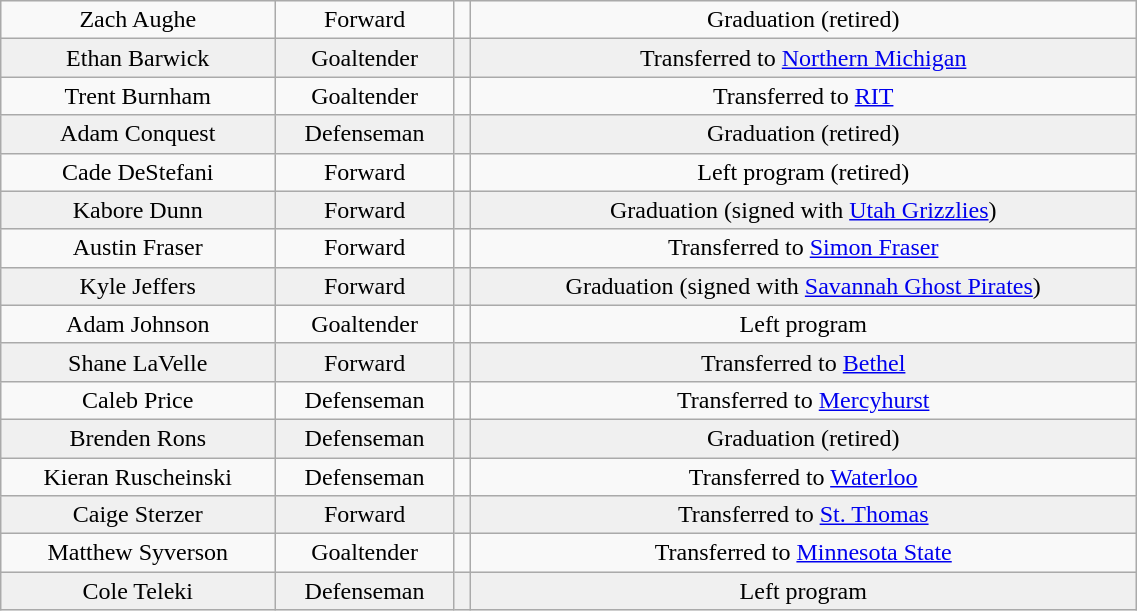<table class="wikitable" width="60%">
<tr align="center" bgcolor="">
<td>Zach Aughe</td>
<td>Forward</td>
<td></td>
<td>Graduation (retired)</td>
</tr>
<tr align="center" bgcolor="f0f0f0">
<td>Ethan Barwick</td>
<td>Goaltender</td>
<td></td>
<td>Transferred to <a href='#'>Northern Michigan</a></td>
</tr>
<tr align="center" bgcolor="">
<td>Trent Burnham</td>
<td>Goaltender</td>
<td></td>
<td>Transferred to <a href='#'>RIT</a></td>
</tr>
<tr align="center" bgcolor="f0f0f0">
<td>Adam Conquest</td>
<td>Defenseman</td>
<td></td>
<td>Graduation (retired)</td>
</tr>
<tr align="center" bgcolor="">
<td>Cade DeStefani</td>
<td>Forward</td>
<td></td>
<td>Left program (retired)</td>
</tr>
<tr align="center" bgcolor="f0f0f0">
<td>Kabore Dunn</td>
<td>Forward</td>
<td></td>
<td>Graduation (signed with <a href='#'>Utah Grizzlies</a>)</td>
</tr>
<tr align="center" bgcolor="">
<td>Austin Fraser</td>
<td>Forward</td>
<td></td>
<td>Transferred to <a href='#'>Simon Fraser</a></td>
</tr>
<tr align="center" bgcolor="f0f0f0">
<td>Kyle Jeffers</td>
<td>Forward</td>
<td></td>
<td>Graduation (signed with <a href='#'>Savannah Ghost Pirates</a>)</td>
</tr>
<tr align="center" bgcolor="">
<td>Adam Johnson</td>
<td>Goaltender</td>
<td></td>
<td>Left program</td>
</tr>
<tr align="center" bgcolor="f0f0f0">
<td>Shane LaVelle</td>
<td>Forward</td>
<td></td>
<td>Transferred to <a href='#'>Bethel</a></td>
</tr>
<tr align="center" bgcolor="">
<td>Caleb Price</td>
<td>Defenseman</td>
<td></td>
<td>Transferred to <a href='#'>Mercyhurst</a></td>
</tr>
<tr align="center" bgcolor="f0f0f0">
<td>Brenden Rons</td>
<td>Defenseman</td>
<td></td>
<td>Graduation (retired)</td>
</tr>
<tr align="center" bgcolor="">
<td>Kieran Ruscheinski</td>
<td>Defenseman</td>
<td></td>
<td>Transferred to <a href='#'>Waterloo</a></td>
</tr>
<tr align="center" bgcolor="f0f0f0">
<td>Caige Sterzer</td>
<td>Forward</td>
<td></td>
<td>Transferred to <a href='#'>St. Thomas</a></td>
</tr>
<tr align="center" bgcolor="">
<td>Matthew Syverson</td>
<td>Goaltender</td>
<td></td>
<td>Transferred to <a href='#'>Minnesota State</a></td>
</tr>
<tr align="center" bgcolor="f0f0f0">
<td>Cole Teleki</td>
<td>Defenseman</td>
<td></td>
<td>Left program</td>
</tr>
</table>
